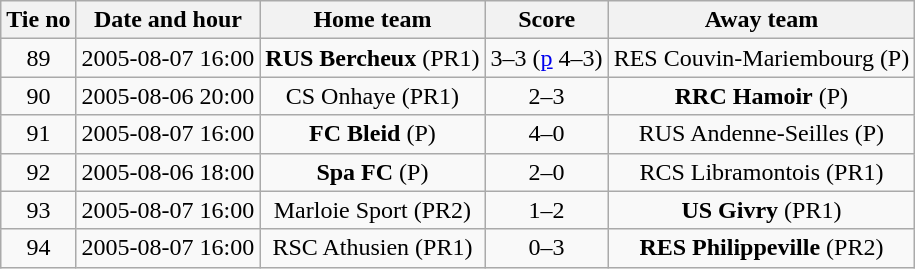<table class="wikitable" style="text-align: center">
<tr>
<th>Tie no</th>
<th>Date and hour</th>
<th>Home team</th>
<th>Score</th>
<th>Away team</th>
</tr>
<tr>
<td>89</td>
<td>2005-08-07 16:00</td>
<td><strong>RUS Bercheux</strong> (PR1)</td>
<td>3–3 (<a href='#'>p</a> 4–3)</td>
<td>RES Couvin-Mariembourg (P)</td>
</tr>
<tr>
<td>90</td>
<td>2005-08-06 20:00</td>
<td>CS Onhaye (PR1)</td>
<td>2–3</td>
<td><strong>RRC Hamoir</strong> (P)</td>
</tr>
<tr>
<td>91</td>
<td>2005-08-07 16:00</td>
<td><strong>FC Bleid</strong> (P)</td>
<td>4–0</td>
<td>RUS Andenne-Seilles (P)</td>
</tr>
<tr>
<td>92</td>
<td>2005-08-06 18:00</td>
<td><strong>Spa FC</strong> (P)</td>
<td>2–0</td>
<td>RCS Libramontois (PR1)</td>
</tr>
<tr>
<td>93</td>
<td>2005-08-07 16:00</td>
<td>Marloie Sport (PR2)</td>
<td>1–2</td>
<td><strong>US Givry</strong> (PR1)</td>
</tr>
<tr>
<td>94</td>
<td>2005-08-07 16:00</td>
<td>RSC Athusien  (PR1)</td>
<td>0–3</td>
<td><strong>RES Philippeville</strong> (PR2)</td>
</tr>
</table>
